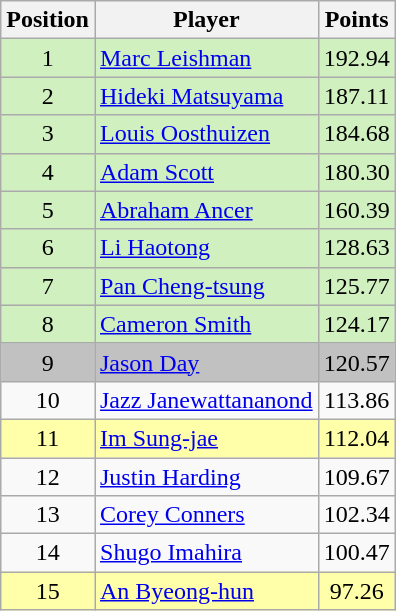<table class=wikitable style="text-align:center">
<tr>
<th>Position</th>
<th>Player</th>
<th>Points</th>
</tr>
<tr style="background:#d0f0c0;">
<td>1</td>
<td align=left><a href='#'>Marc Leishman</a></td>
<td>192.94</td>
</tr>
<tr style="background:#d0f0c0;">
<td>2</td>
<td align=left><a href='#'>Hideki Matsuyama</a></td>
<td>187.11</td>
</tr>
<tr style="background:#d0f0c0;">
<td>3</td>
<td align=left><a href='#'>Louis Oosthuizen</a></td>
<td>184.68</td>
</tr>
<tr style="background:#d0f0c0;">
<td>4</td>
<td align=left><a href='#'>Adam Scott</a></td>
<td>180.30</td>
</tr>
<tr style="background:#d0f0c0;">
<td>5</td>
<td align=left><a href='#'>Abraham Ancer</a></td>
<td>160.39</td>
</tr>
<tr style="background:#d0f0c0;">
<td>6</td>
<td align=left><a href='#'>Li Haotong</a></td>
<td>128.63</td>
</tr>
<tr style="background:#d0f0c0;">
<td>7</td>
<td align=left><a href='#'>Pan Cheng-tsung</a></td>
<td>125.77</td>
</tr>
<tr style="background:#d0f0c0;">
<td>8</td>
<td align=left><a href='#'>Cameron Smith</a></td>
<td>124.17</td>
</tr>
<tr style="background:#c1c1c1;">
<td>9</td>
<td align=left><a href='#'>Jason Day</a></td>
<td>120.57</td>
</tr>
<tr>
<td>10</td>
<td align=left><a href='#'>Jazz Janewattananond</a></td>
<td>113.86</td>
</tr>
<tr style="background:#ffa;">
<td>11</td>
<td align=left><a href='#'>Im Sung-jae</a></td>
<td>112.04</td>
</tr>
<tr>
<td>12</td>
<td align=left><a href='#'>Justin Harding</a></td>
<td>109.67</td>
</tr>
<tr>
<td>13</td>
<td align=left><a href='#'>Corey Conners</a></td>
<td>102.34</td>
</tr>
<tr>
<td>14</td>
<td align=left><a href='#'>Shugo Imahira</a></td>
<td>100.47</td>
</tr>
<tr style="background:#ffa;">
<td>15</td>
<td align=left><a href='#'>An Byeong-hun</a></td>
<td>97.26</td>
</tr>
</table>
